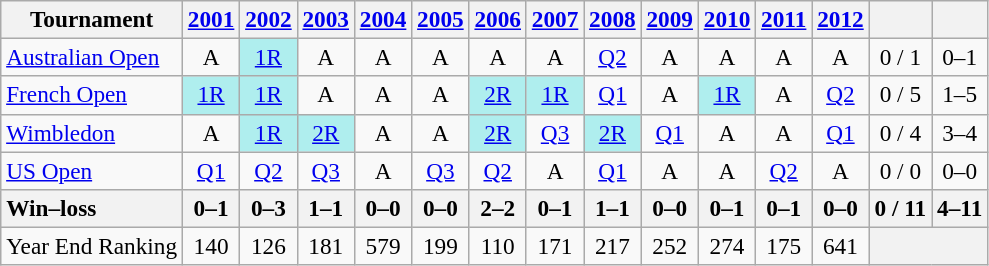<table class=wikitable style=text-align:center;font-size:97%>
<tr>
<th>Tournament</th>
<th><a href='#'>2001</a></th>
<th><a href='#'>2002</a></th>
<th><a href='#'>2003</a></th>
<th><a href='#'>2004</a></th>
<th><a href='#'>2005</a></th>
<th><a href='#'>2006</a></th>
<th><a href='#'>2007</a></th>
<th><a href='#'>2008</a></th>
<th><a href='#'>2009</a></th>
<th><a href='#'>2010</a></th>
<th><a href='#'>2011</a></th>
<th><a href='#'>2012</a></th>
<th></th>
<th></th>
</tr>
<tr>
<td align=left><a href='#'>Australian Open</a></td>
<td>A</td>
<td bgcolor=afeeee><a href='#'>1R</a></td>
<td>A</td>
<td>A</td>
<td>A</td>
<td>A</td>
<td>A</td>
<td><a href='#'>Q2</a></td>
<td>A</td>
<td>A</td>
<td>A</td>
<td>A</td>
<td>0 / 1</td>
<td>0–1</td>
</tr>
<tr>
<td align=left><a href='#'>French Open</a></td>
<td bgcolor=afeeee><a href='#'>1R</a></td>
<td bgcolor=afeeee><a href='#'>1R</a></td>
<td>A</td>
<td>A</td>
<td>A</td>
<td bgcolor=afeeee><a href='#'>2R</a></td>
<td bgcolor=afeeee><a href='#'>1R</a></td>
<td><a href='#'>Q1</a></td>
<td>A</td>
<td bgcolor=afeeee><a href='#'>1R</a></td>
<td>A</td>
<td><a href='#'>Q2</a></td>
<td>0 / 5</td>
<td>1–5</td>
</tr>
<tr>
<td align=left><a href='#'>Wimbledon</a></td>
<td>A</td>
<td bgcolor=afeeee><a href='#'>1R</a></td>
<td bgcolor=afeeee><a href='#'>2R</a></td>
<td>A</td>
<td>A</td>
<td bgcolor=afeeee><a href='#'>2R</a></td>
<td><a href='#'>Q3</a></td>
<td bgcolor=afeeee><a href='#'>2R</a></td>
<td><a href='#'>Q1</a></td>
<td>A</td>
<td>A</td>
<td><a href='#'>Q1</a></td>
<td>0 / 4</td>
<td>3–4</td>
</tr>
<tr>
<td align=left><a href='#'>US Open</a></td>
<td><a href='#'>Q1</a></td>
<td><a href='#'>Q2</a></td>
<td><a href='#'>Q3</a></td>
<td>A</td>
<td><a href='#'>Q3</a></td>
<td><a href='#'>Q2</a></td>
<td>A</td>
<td><a href='#'>Q1</a></td>
<td>A</td>
<td>A</td>
<td><a href='#'>Q2</a></td>
<td>A</td>
<td>0 / 0</td>
<td>0–0</td>
</tr>
<tr>
<th style=text-align:left>Win–loss</th>
<th>0–1</th>
<th>0–3</th>
<th>1–1</th>
<th>0–0</th>
<th>0–0</th>
<th>2–2</th>
<th>0–1</th>
<th>1–1</th>
<th>0–0</th>
<th>0–1</th>
<th>0–1</th>
<th>0–0</th>
<th>0 / 11</th>
<th>4–11</th>
</tr>
<tr>
<td align=left>Year End Ranking</td>
<td>140</td>
<td>126</td>
<td>181</td>
<td>579</td>
<td>199</td>
<td>110</td>
<td>171</td>
<td>217</td>
<td>252</td>
<td>274</td>
<td>175</td>
<td>641</td>
<th colspan=2></th>
</tr>
</table>
